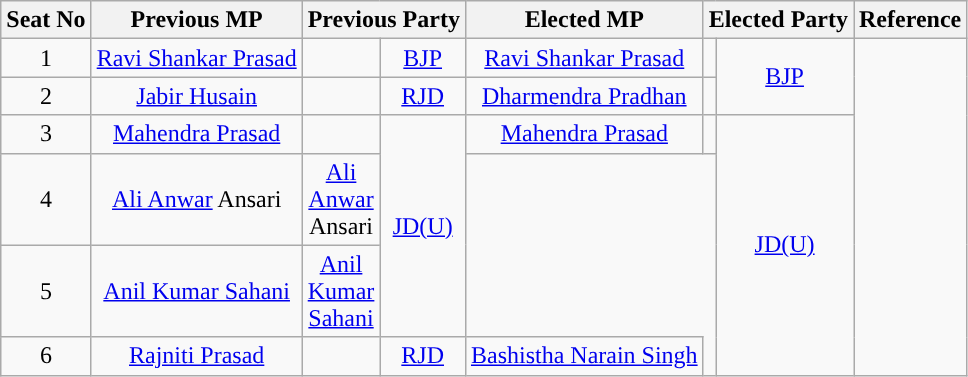<table class="wikitable">
<tr>
<th>Seat No</th>
<th>Previous MP</th>
<th colspan=2>Previous Party</th>
<th>Elected MP</th>
<th colspan=2>Elected Party</th>
<th>Reference</th>
</tr>
<tr style="text-align:center;">
<td>1</td>
<td><a href='#'>Ravi Shankar Prasad</a></td>
<td width="1px"></td>
<td><a href='#'>BJP</a></td>
<td><a href='#'>Ravi Shankar Prasad</a></td>
<td width="1px"></td>
<td rowspan=2><a href='#'>BJP</a></td>
<td rowspan=6></td>
</tr>
<tr style="text-align:center;">
<td>2</td>
<td><a href='#'>Jabir Husain</a></td>
<td width="1px"></td>
<td><a href='#'>RJD</a></td>
<td><a href='#'>Dharmendra Pradhan</a></td>
</tr>
<tr style="text-align:center;">
<td>3</td>
<td><a href='#'>Mahendra Prasad</a></td>
<td width="1px"></td>
<td rowspan=3><a href='#'>JD(U)</a></td>
<td><a href='#'>Mahendra Prasad</a></td>
<td width="1px"></td>
<td rowspan=4><a href='#'>JD(U)</a></td>
</tr>
<tr style="text-align:center;">
<td>4</td>
<td><a href='#'>Ali Anwar</a> Ansari</td>
<td><a href='#'>Ali Anwar</a> Ansari</td>
</tr>
<tr style="text-align:center;">
<td>5</td>
<td><a href='#'>Anil Kumar Sahani</a></td>
<td><a href='#'>Anil Kumar Sahani</a></td>
</tr>
<tr style="text-align:center;">
<td>6</td>
<td><a href='#'>Rajniti Prasad</a></td>
<td width="1px"></td>
<td><a href='#'>RJD</a></td>
<td><a href='#'>Bashistha Narain Singh</a></td>
</tr>
</table>
